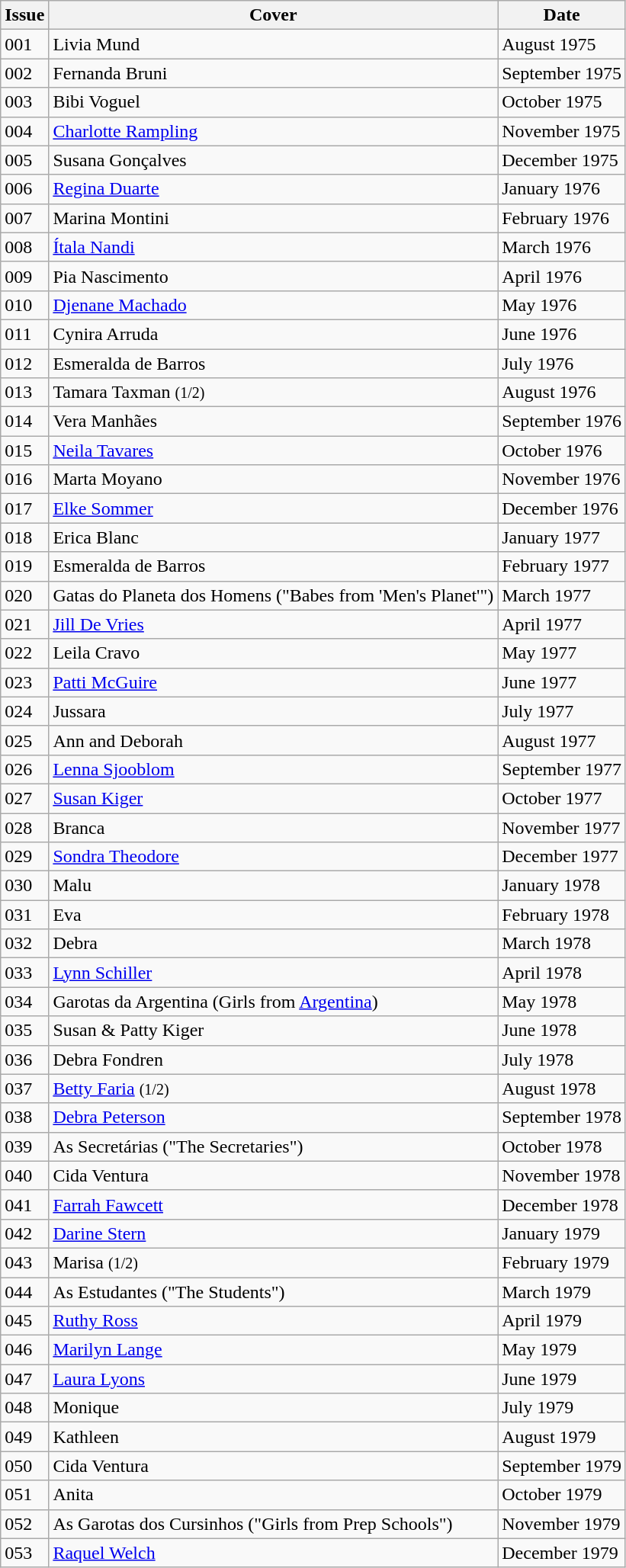<table class="wikitable">
<tr>
<th>Issue</th>
<th>Cover</th>
<th>Date</th>
</tr>
<tr>
<td>001</td>
<td>Livia Mund</td>
<td>August 1975</td>
</tr>
<tr>
<td>002</td>
<td>Fernanda Bruni</td>
<td>September 1975</td>
</tr>
<tr>
<td>003</td>
<td>Bibi Voguel</td>
<td>October 1975</td>
</tr>
<tr>
<td>004</td>
<td><a href='#'>Charlotte Rampling</a></td>
<td>November 1975</td>
</tr>
<tr>
<td>005</td>
<td>Susana Gonçalves</td>
<td>December 1975</td>
</tr>
<tr>
<td>006</td>
<td><a href='#'>Regina Duarte</a></td>
<td>January 1976</td>
</tr>
<tr>
<td>007</td>
<td>Marina Montini</td>
<td>February 1976</td>
</tr>
<tr>
<td>008</td>
<td><a href='#'>Ítala Nandi</a></td>
<td>March 1976</td>
</tr>
<tr>
<td>009</td>
<td>Pia Nascimento</td>
<td>April 1976</td>
</tr>
<tr>
<td>010</td>
<td><a href='#'>Djenane Machado</a></td>
<td>May 1976</td>
</tr>
<tr>
<td>011</td>
<td>Cynira Arruda</td>
<td>June 1976</td>
</tr>
<tr>
<td>012</td>
<td>Esmeralda de Barros</td>
<td>July 1976</td>
</tr>
<tr>
<td>013</td>
<td>Tamara Taxman <small>(1/2)</small></td>
<td>August 1976</td>
</tr>
<tr>
<td>014</td>
<td>Vera Manhães</td>
<td>September 1976</td>
</tr>
<tr>
<td>015</td>
<td><a href='#'>Neila Tavares</a></td>
<td>October 1976</td>
</tr>
<tr>
<td>016</td>
<td>Marta Moyano</td>
<td>November 1976</td>
</tr>
<tr>
<td>017</td>
<td><a href='#'>Elke Sommer</a></td>
<td>December 1976</td>
</tr>
<tr>
<td>018</td>
<td>Erica Blanc</td>
<td>January 1977</td>
</tr>
<tr>
<td>019</td>
<td>Esmeralda de Barros</td>
<td>February 1977</td>
</tr>
<tr>
<td>020</td>
<td>Gatas do Planeta dos Homens ("Babes from 'Men's Planet'")</td>
<td>March 1977</td>
</tr>
<tr>
<td>021</td>
<td><a href='#'>Jill De Vries</a></td>
<td>April 1977</td>
</tr>
<tr>
<td>022</td>
<td>Leila Cravo</td>
<td>May 1977</td>
</tr>
<tr>
<td>023</td>
<td><a href='#'>Patti McGuire</a></td>
<td>June 1977</td>
</tr>
<tr>
<td>024</td>
<td>Jussara</td>
<td>July 1977</td>
</tr>
<tr>
<td>025</td>
<td>Ann and Deborah</td>
<td>August 1977</td>
</tr>
<tr>
<td>026</td>
<td><a href='#'>Lenna Sjooblom</a></td>
<td>September 1977</td>
</tr>
<tr>
<td>027</td>
<td><a href='#'>Susan Kiger</a></td>
<td>October 1977</td>
</tr>
<tr>
<td>028</td>
<td>Branca</td>
<td>November 1977</td>
</tr>
<tr>
<td>029</td>
<td><a href='#'>Sondra Theodore</a></td>
<td>December 1977</td>
</tr>
<tr>
<td>030</td>
<td>Malu</td>
<td>January 1978</td>
</tr>
<tr>
<td>031</td>
<td>Eva</td>
<td>February 1978</td>
</tr>
<tr>
<td>032</td>
<td>Debra</td>
<td>March 1978</td>
</tr>
<tr>
<td>033</td>
<td><a href='#'>Lynn Schiller</a></td>
<td>April 1978</td>
</tr>
<tr>
<td>034</td>
<td>Garotas da Argentina (Girls from <a href='#'>Argentina</a>)</td>
<td>May 1978</td>
</tr>
<tr>
<td>035</td>
<td>Susan & Patty Kiger</td>
<td>June 1978</td>
</tr>
<tr>
<td>036</td>
<td>Debra Fondren</td>
<td>July 1978</td>
</tr>
<tr>
<td>037</td>
<td><a href='#'>Betty Faria</a> <small>(1/2)</small></td>
<td>August 1978</td>
</tr>
<tr>
<td>038</td>
<td><a href='#'>Debra Peterson</a></td>
<td>September 1978</td>
</tr>
<tr>
<td>039</td>
<td>As Secretárias ("The Secretaries")</td>
<td>October 1978</td>
</tr>
<tr>
<td>040</td>
<td>Cida Ventura</td>
<td>November 1978</td>
</tr>
<tr>
<td>041</td>
<td><a href='#'>Farrah Fawcett</a></td>
<td>December 1978</td>
</tr>
<tr>
<td>042</td>
<td><a href='#'>Darine Stern</a></td>
<td>January 1979</td>
</tr>
<tr>
<td>043</td>
<td>Marisa <small>(1/2)</small></td>
<td>February 1979</td>
</tr>
<tr>
<td>044</td>
<td>As Estudantes ("The Students")</td>
<td>March 1979</td>
</tr>
<tr>
<td>045</td>
<td><a href='#'>Ruthy Ross</a></td>
<td>April 1979</td>
</tr>
<tr>
<td>046</td>
<td><a href='#'>Marilyn Lange</a></td>
<td>May 1979</td>
</tr>
<tr>
<td>047</td>
<td><a href='#'>Laura Lyons</a></td>
<td>June 1979</td>
</tr>
<tr>
<td>048</td>
<td>Monique</td>
<td>July 1979</td>
</tr>
<tr>
<td>049</td>
<td>Kathleen</td>
<td>August 1979</td>
</tr>
<tr>
<td>050</td>
<td>Cida Ventura</td>
<td>September 1979</td>
</tr>
<tr>
<td>051</td>
<td>Anita</td>
<td>October 1979</td>
</tr>
<tr>
<td>052</td>
<td>As Garotas dos Cursinhos ("Girls from Prep Schools")</td>
<td>November 1979</td>
</tr>
<tr>
<td>053</td>
<td><a href='#'>Raquel Welch</a></td>
<td>December 1979</td>
</tr>
</table>
